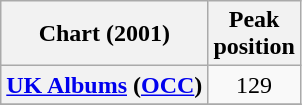<table class="wikitable sortable plainrowheaders" style="text-align:center">
<tr>
<th scope="col">Chart (2001)</th>
<th scope="col">Peak<br>position</th>
</tr>
<tr>
<th scope="row"><a href='#'>UK Albums</a> (<a href='#'>OCC</a>)</th>
<td>129</td>
</tr>
<tr>
</tr>
</table>
